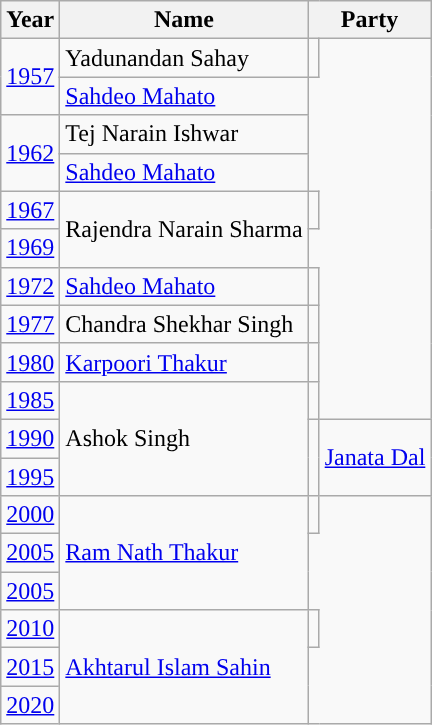<table class="wikitable sortable">
<tr>
<th>Year</th>
<th>Name</th>
<th colspan="2">Party</th>
</tr>
<tr>
<td rowspan="2"><a href='#'>1957</a></td>
<td>Yadunandan Sahay</td>
<td></td>
</tr>
<tr>
<td><a href='#'>Sahdeo Mahato</a></td>
</tr>
<tr>
<td rowspan="2"><a href='#'>1962</a></td>
<td>Tej Narain Ishwar</td>
</tr>
<tr>
<td><a href='#'>Sahdeo Mahato</a></td>
</tr>
<tr>
<td><a href='#'>1967</a></td>
<td rowspan="2">Rajendra Narain Sharma</td>
<td></td>
</tr>
<tr>
<td><a href='#'>1969</a></td>
</tr>
<tr>
<td><a href='#'>1972</a></td>
<td><a href='#'>Sahdeo Mahato</a></td>
<td></td>
</tr>
<tr>
<td><a href='#'>1977</a></td>
<td>Chandra Shekhar Singh</td>
<td></td>
</tr>
<tr>
<td><a href='#'>1980</a></td>
<td><a href='#'>Karpoori Thakur</a></td>
<td></td>
</tr>
<tr>
<td><a href='#'>1985</a></td>
<td rowspan="3">Ashok Singh</td>
<td></td>
</tr>
<tr>
<td><a href='#'>1990</a></td>
<td rowspan="2" style="background-color :"></td>
<td rowspan="2"><a href='#'>Janata Dal</a></td>
</tr>
<tr>
<td><a href='#'>1995</a></td>
</tr>
<tr>
<td><a href='#'>2000</a></td>
<td rowspan="3"><a href='#'>Ram Nath Thakur</a></td>
<td></td>
</tr>
<tr>
<td><a href='#'>2005</a></td>
</tr>
<tr>
<td><a href='#'>2005</a></td>
</tr>
<tr>
<td><a href='#'>2010</a></td>
<td rowspan="3"><a href='#'>Akhtarul Islam Sahin</a></td>
<td></td>
</tr>
<tr>
<td><a href='#'>2015</a></td>
</tr>
<tr>
<td><a href='#'>2020</a></td>
</tr>
</table>
